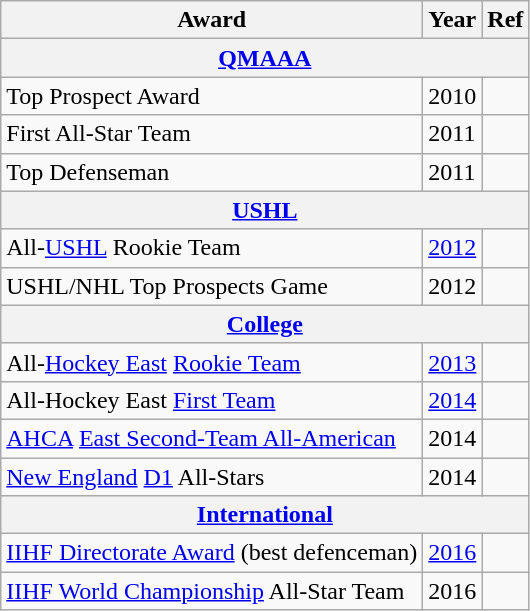<table class="wikitable">
<tr>
<th>Award</th>
<th>Year</th>
<th>Ref</th>
</tr>
<tr>
<th colspan="3"><a href='#'>QMAAA</a></th>
</tr>
<tr>
<td>Top Prospect Award</td>
<td>2010</td>
<td></td>
</tr>
<tr>
<td>First All-Star Team</td>
<td>2011</td>
<td></td>
</tr>
<tr>
<td>Top Defenseman</td>
<td>2011</td>
<td></td>
</tr>
<tr>
<th colspan="3"><a href='#'>USHL</a></th>
</tr>
<tr>
<td>All-<a href='#'>USHL</a> Rookie Team</td>
<td><a href='#'>2012</a></td>
<td></td>
</tr>
<tr>
<td>USHL/NHL Top Prospects Game</td>
<td>2012</td>
<td></td>
</tr>
<tr>
<th colspan="3"><a href='#'>College</a></th>
</tr>
<tr>
<td>All-<a href='#'>Hockey East</a> <a href='#'>Rookie Team</a></td>
<td><a href='#'>2013</a></td>
<td></td>
</tr>
<tr>
<td>All-Hockey East <a href='#'>First Team</a></td>
<td><a href='#'>2014</a></td>
<td></td>
</tr>
<tr>
<td><a href='#'>AHCA</a> <a href='#'>East Second-Team All-American</a></td>
<td>2014</td>
<td></td>
</tr>
<tr>
<td><a href='#'>New England</a> <a href='#'>D1</a> All-Stars</td>
<td>2014</td>
<td></td>
</tr>
<tr>
<th colspan="3"><a href='#'>International</a></th>
</tr>
<tr>
<td><a href='#'>IIHF Directorate Award</a> (best defenceman)</td>
<td><a href='#'>2016</a></td>
<td></td>
</tr>
<tr>
<td><a href='#'>IIHF World Championship</a> All-Star Team</td>
<td>2016</td>
<td></td>
</tr>
</table>
